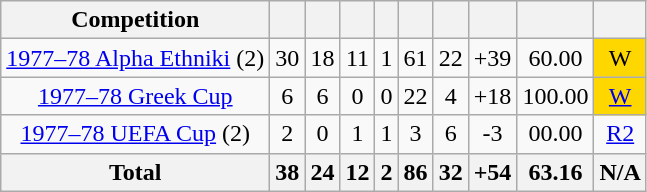<table class="wikitable" style="text-align:center">
<tr>
<th>Competition</th>
<th></th>
<th></th>
<th></th>
<th></th>
<th></th>
<th></th>
<th></th>
<th></th>
<th></th>
</tr>
<tr>
<td><a href='#'>1977–78 Alpha Ethniki</a> (2)</td>
<td>30</td>
<td>18</td>
<td>11</td>
<td>1</td>
<td>61</td>
<td>22</td>
<td>+39</td>
<td>60.00</td>
<td bgcolor=#FFD700>W</td>
</tr>
<tr>
<td><a href='#'>1977–78 Greek Cup</a></td>
<td>6</td>
<td>6</td>
<td>0</td>
<td>0</td>
<td>22</td>
<td>4</td>
<td>+18</td>
<td>100.00</td>
<td bgcolor=#FFD700><a href='#'>W</a></td>
</tr>
<tr>
<td><a href='#'>1977–78 UEFA Cup</a> (2)</td>
<td>2</td>
<td>0</td>
<td>1</td>
<td>1</td>
<td>3</td>
<td>6</td>
<td>-3</td>
<td>00.00</td>
<td><a href='#'>R2</a></td>
</tr>
<tr>
<th>Total</th>
<th>38</th>
<th>24</th>
<th>12</th>
<th>2</th>
<th>86</th>
<th>32</th>
<th>+54</th>
<th>63.16</th>
<th>N/A</th>
</tr>
</table>
